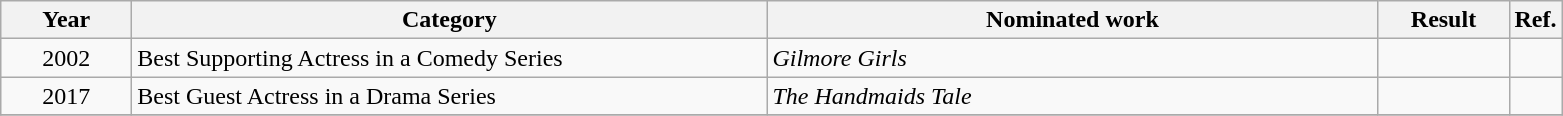<table class=wikitable>
<tr>
<th scope="col" style="width:5em;">Year</th>
<th scope="col" style="width:26em;">Category</th>
<th scope="col" style="width:25em;">Nominated work</th>
<th scope="col" style="width:5em;">Result</th>
<th>Ref.</th>
</tr>
<tr>
<td style="text-align:center;">2002</td>
<td>Best Supporting Actress in a Comedy Series</td>
<td><em>Gilmore Girls</em></td>
<td></td>
<td style="text-align:center;"></td>
</tr>
<tr>
<td style="text-align:center;">2017</td>
<td>Best Guest Actress in a Drama Series</td>
<td><em>The Handmaids Tale</em></td>
<td></td>
<td style="text-align:center;"></td>
</tr>
<tr>
</tr>
</table>
